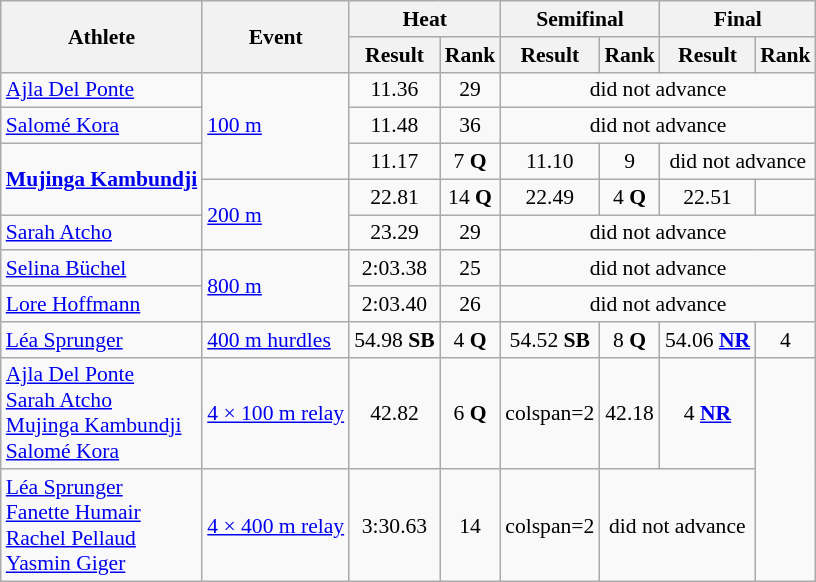<table class="wikitable"  style=font-size:90%>
<tr>
<th rowspan="2">Athlete</th>
<th rowspan="2">Event</th>
<th colspan="2">Heat</th>
<th colspan="2">Semifinal</th>
<th colspan="2">Final</th>
</tr>
<tr>
<th>Result</th>
<th>Rank</th>
<th>Result</th>
<th>Rank</th>
<th>Result</th>
<th>Rank</th>
</tr>
<tr style=text-align:center>
<td style=text-align:left><a href='#'>Ajla Del Ponte</a></td>
<td style=text-align:left rowspan=3><a href='#'>100 m</a></td>
<td>11.36</td>
<td>29</td>
<td colspan=4>did not advance</td>
</tr>
<tr style=text-align:center>
<td style=text-align:left><a href='#'>Salomé Kora</a></td>
<td>11.48</td>
<td>36</td>
<td colspan=4>did not advance</td>
</tr>
<tr style=text-align:center>
<td style=text-align:left rowspan=2><strong><a href='#'>Mujinga Kambundji</a></strong></td>
<td>11.17</td>
<td>7 <strong>Q</strong></td>
<td>11.10</td>
<td>9</td>
<td colspan=2>did not advance</td>
</tr>
<tr style=text-align:center>
<td style=text-align:left rowspan=2><a href='#'>200 m</a></td>
<td>22.81</td>
<td>14 <strong>Q</strong></td>
<td>22.49</td>
<td>4 <strong>Q</strong></td>
<td>22.51</td>
<td></td>
</tr>
<tr style=text-align:center>
<td style=text-align:left><a href='#'>Sarah Atcho</a></td>
<td>23.29</td>
<td>29</td>
<td colspan=4>did not advance</td>
</tr>
<tr style=text-align:center>
<td style=text-align:left><a href='#'>Selina Büchel</a></td>
<td style=text-align:left rowspan=2><a href='#'>800 m</a></td>
<td>2:03.38</td>
<td>25</td>
<td colspan=4>did not advance</td>
</tr>
<tr style=text-align:center>
<td style=text-align:left><a href='#'>Lore Hoffmann</a></td>
<td>2:03.40</td>
<td>26</td>
<td colspan=4>did not advance</td>
</tr>
<tr style=text-align:center>
<td style=text-align:left><a href='#'>Léa Sprunger</a></td>
<td style=text-align:left><a href='#'>400 m hurdles</a></td>
<td>54.98 <strong>SB</strong></td>
<td>4 <strong>Q</strong></td>
<td>54.52 <strong>SB</strong></td>
<td>8 <strong>Q</strong></td>
<td>54.06 <strong><a href='#'>NR</a></strong></td>
<td>4</td>
</tr>
<tr style=text-align:center>
<td style=text-align:left><a href='#'>Ajla Del Ponte</a> <br> <a href='#'>Sarah Atcho</a><br> <a href='#'>Mujinga Kambundji</a><br> <a href='#'>Salomé Kora</a></td>
<td style=text-align:left><a href='#'>4 × 100 m relay</a></td>
<td>42.82</td>
<td>6 <strong>Q</strong></td>
<td>colspan=2</td>
<td>42.18</td>
<td>4 <strong><a href='#'>NR</a></strong></td>
</tr>
<tr style=text-align:center>
<td style=text-align:left><a href='#'>Léa Sprunger</a><br> <a href='#'>Fanette Humair</a><br> <a href='#'>Rachel Pellaud</a><br> <a href='#'>Yasmin Giger</a></td>
<td style=text-align:left><a href='#'>4 × 400 m relay</a></td>
<td>3:30.63</td>
<td>14</td>
<td>colspan=2</td>
<td colspan=2>did not advance</td>
</tr>
</table>
